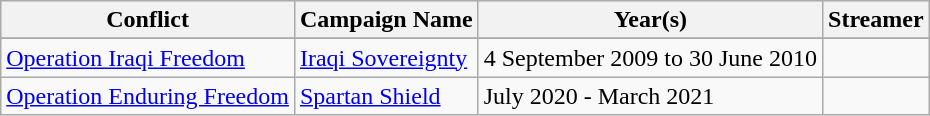<table class="wikitable mw-collapsible">
<tr style="background:#efefef;">
<th>Conflict</th>
<th>Campaign Name</th>
<th>Year(s)</th>
<th>Streamer</th>
</tr>
<tr>
</tr>
<tr>
<td><a href='#'>Operation Iraqi Freedom</a></td>
<td><a href='#'>Iraqi Sovereignty</a></td>
<td>4 September 2009 to 30 June 2010</td>
<td></td>
</tr>
<tr>
<td><a href='#'>Operation Enduring Freedom</a></td>
<td><a href='#'>Spartan Shield</a></td>
<td>July 2020 - March 2021</td>
<td></td>
</tr>
</table>
